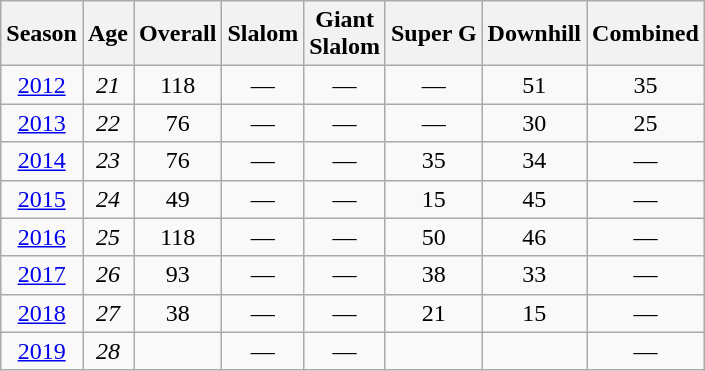<table class=wikitable style="text-align:center">
<tr>
<th>Season</th>
<th>Age</th>
<th>Overall</th>
<th>Slalom</th>
<th>Giant<br>Slalom</th>
<th>Super G</th>
<th>Downhill</th>
<th>Combined</th>
</tr>
<tr>
<td><a href='#'>2012</a></td>
<td><em>21</em></td>
<td>118</td>
<td>—</td>
<td>—</td>
<td>—</td>
<td>51</td>
<td>35</td>
</tr>
<tr>
<td><a href='#'>2013</a></td>
<td><em>22</em></td>
<td>76</td>
<td>—</td>
<td>—</td>
<td>—</td>
<td>30</td>
<td>25</td>
</tr>
<tr>
<td><a href='#'>2014</a></td>
<td><em>23</em></td>
<td>76</td>
<td>—</td>
<td>—</td>
<td>35</td>
<td>34</td>
<td>—</td>
</tr>
<tr>
<td><a href='#'>2015</a></td>
<td><em>24</em></td>
<td>49</td>
<td>—</td>
<td>—</td>
<td>15</td>
<td>45</td>
<td>—</td>
</tr>
<tr>
<td><a href='#'>2016</a></td>
<td><em>25</em></td>
<td>118</td>
<td>—</td>
<td>—</td>
<td>50</td>
<td>46</td>
<td>—</td>
</tr>
<tr>
<td><a href='#'>2017</a></td>
<td><em>26</em></td>
<td>93</td>
<td>—</td>
<td>—</td>
<td>38</td>
<td>33</td>
<td>—</td>
</tr>
<tr>
<td><a href='#'>2018</a></td>
<td><em>27</em></td>
<td>38</td>
<td>—</td>
<td>—</td>
<td>21</td>
<td>15</td>
<td>—</td>
</tr>
<tr>
<td><a href='#'>2019</a></td>
<td><em>28</em></td>
<td></td>
<td>—</td>
<td>—</td>
<td></td>
<td></td>
<td>—</td>
</tr>
</table>
